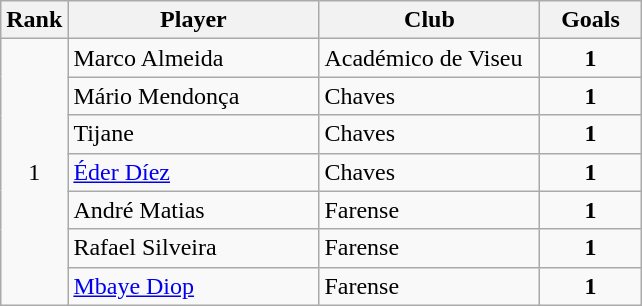<table class="wikitable">
<tr text-align:center;">
<th style="width:35px;">Rank</th>
<th style="width:160px;">Player</th>
<th style="width:140px;">Club</th>
<th style="width:60px;">Goals</th>
</tr>
<tr>
<td rowspan="7" style="text-align:center;">1</td>
<td> Marco Almeida</td>
<td>Académico de Viseu</td>
<td style="text-align:center;"><strong>1</strong></td>
</tr>
<tr>
<td> Mário Mendonça</td>
<td>Chaves</td>
<td style="text-align:center;"><strong>1</strong></td>
</tr>
<tr>
<td> Tijane</td>
<td>Chaves</td>
<td style="text-align:center;"><strong>1</strong></td>
</tr>
<tr>
<td> <a href='#'>Éder Díez</a></td>
<td>Chaves</td>
<td style="text-align:center;"><strong>1</strong></td>
</tr>
<tr>
<td> André Matias</td>
<td>Farense</td>
<td style="text-align:center;"><strong>1</strong></td>
</tr>
<tr>
<td> Rafael Silveira</td>
<td>Farense</td>
<td style="text-align:center;"><strong>1</strong></td>
</tr>
<tr>
<td> <a href='#'>Mbaye Diop</a></td>
<td>Farense</td>
<td style="text-align:center;"><strong>1</strong></td>
</tr>
</table>
